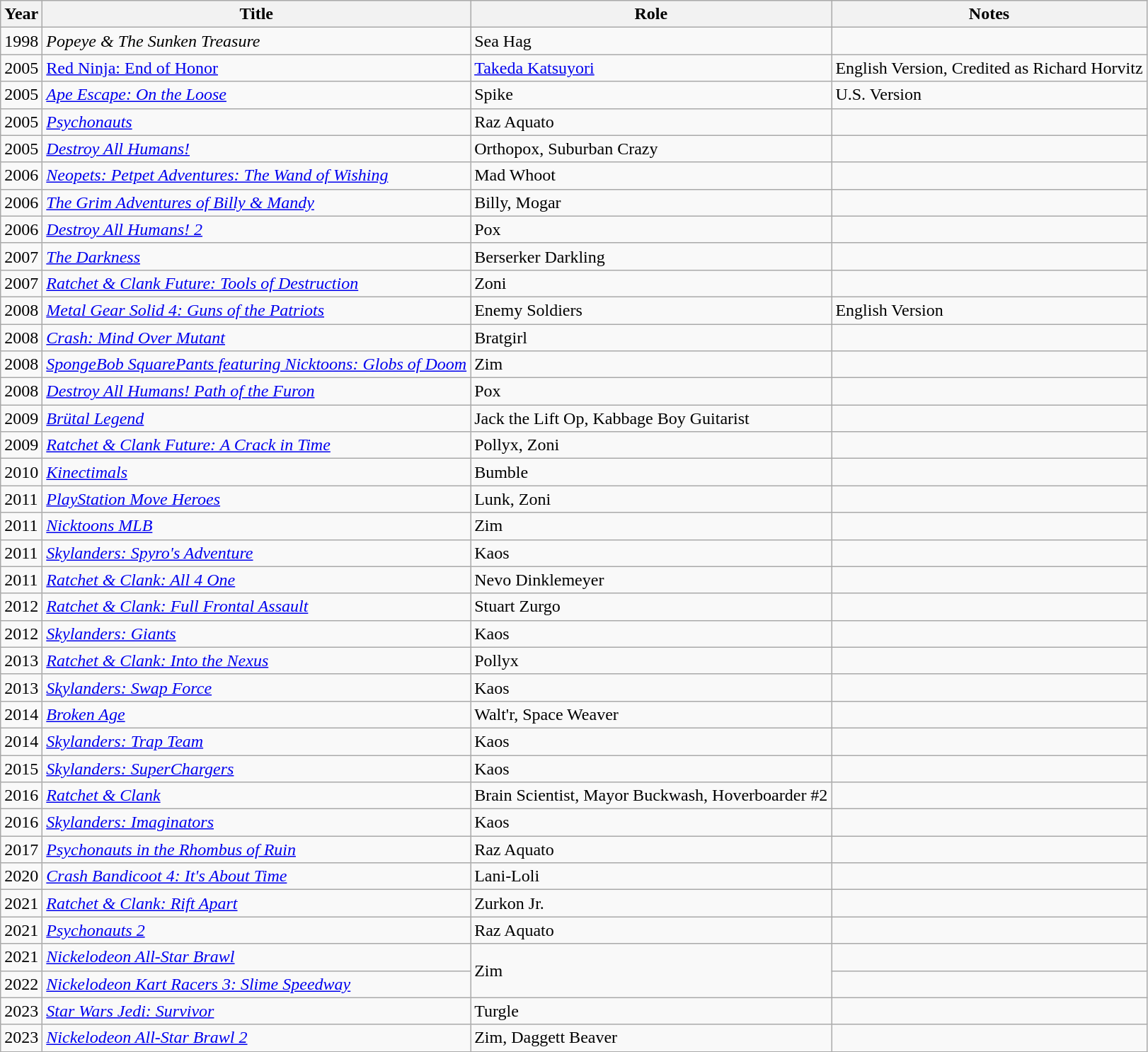<table class="wikitable">
<tr>
<th>Year</th>
<th>Title</th>
<th>Role</th>
<th>Notes</th>
</tr>
<tr>
<td>1998</td>
<td><em>Popeye & The Sunken Treasure</em></td>
<td>Sea Hag</td>
<td></td>
</tr>
<tr>
<td>2005</td>
<td><a href='#'>Red Ninja: End of Honor</a></td>
<td><a href='#'>Takeda Katsuyori</a></td>
<td>English Version, Credited as Richard Horvitz</td>
</tr>
<tr>
<td>2005</td>
<td><em><a href='#'>Ape Escape: On the Loose</a></em></td>
<td>Spike</td>
<td>U.S. Version</td>
</tr>
<tr>
<td>2005</td>
<td><em><a href='#'>Psychonauts</a></em></td>
<td>Raz Aquato</td>
<td></td>
</tr>
<tr>
<td>2005</td>
<td><em><a href='#'>Destroy All Humans!</a></em></td>
<td>Orthopox, Suburban Crazy</td>
<td></td>
</tr>
<tr>
<td>2006</td>
<td><em><a href='#'>Neopets: Petpet Adventures: The Wand of Wishing</a></em></td>
<td>Mad Whoot</td>
<td></td>
</tr>
<tr>
<td>2006</td>
<td><em><a href='#'>The Grim Adventures of Billy & Mandy</a></em></td>
<td>Billy, Mogar</td>
<td></td>
</tr>
<tr>
<td>2006</td>
<td><em><a href='#'>Destroy All Humans! 2</a></em></td>
<td>Pox</td>
<td></td>
</tr>
<tr>
<td>2007</td>
<td><em><a href='#'>The Darkness</a></em></td>
<td>Berserker Darkling</td>
<td></td>
</tr>
<tr>
<td>2007</td>
<td><em><a href='#'>Ratchet & Clank Future: Tools of Destruction</a></em></td>
<td>Zoni</td>
<td></td>
</tr>
<tr>
<td>2008</td>
<td><em><a href='#'>Metal Gear Solid 4: Guns of the Patriots</a></em></td>
<td>Enemy Soldiers</td>
<td>English Version</td>
</tr>
<tr>
<td>2008</td>
<td><em><a href='#'>Crash: Mind Over Mutant</a></em></td>
<td>Bratgirl</td>
<td></td>
</tr>
<tr>
<td>2008</td>
<td><em><a href='#'>SpongeBob SquarePants featuring Nicktoons: Globs of Doom</a></em></td>
<td>Zim</td>
<td></td>
</tr>
<tr>
<td>2008</td>
<td><em><a href='#'>Destroy All Humans! Path of the Furon</a></em></td>
<td>Pox</td>
<td></td>
</tr>
<tr>
<td>2009</td>
<td><em><a href='#'>Brütal Legend</a></em></td>
<td>Jack the Lift Op, Kabbage Boy Guitarist</td>
<td></td>
</tr>
<tr>
<td>2009</td>
<td><em><a href='#'>Ratchet & Clank Future: A Crack in Time</a></em></td>
<td>Pollyx, Zoni</td>
<td></td>
</tr>
<tr>
<td>2010</td>
<td><em><a href='#'>Kinectimals</a></em></td>
<td>Bumble</td>
<td></td>
</tr>
<tr>
<td>2011</td>
<td><em><a href='#'>PlayStation Move Heroes</a></em></td>
<td>Lunk, Zoni</td>
<td></td>
</tr>
<tr>
<td>2011</td>
<td><em><a href='#'>Nicktoons MLB</a></em></td>
<td>Zim</td>
<td></td>
</tr>
<tr>
<td>2011</td>
<td><em><a href='#'>Skylanders: Spyro's Adventure</a></em></td>
<td>Kaos</td>
<td></td>
</tr>
<tr>
<td>2011</td>
<td><em><a href='#'>Ratchet & Clank: All 4 One</a></em></td>
<td>Nevo Dinklemeyer</td>
<td></td>
</tr>
<tr>
<td>2012</td>
<td><em><a href='#'>Ratchet & Clank: Full Frontal Assault</a></em></td>
<td>Stuart Zurgo</td>
<td></td>
</tr>
<tr>
<td>2012</td>
<td><em><a href='#'>Skylanders: Giants</a></em></td>
<td>Kaos</td>
<td></td>
</tr>
<tr>
<td>2013</td>
<td><em><a href='#'>Ratchet & Clank: Into the Nexus</a></em></td>
<td>Pollyx</td>
<td></td>
</tr>
<tr>
<td>2013</td>
<td><em><a href='#'>Skylanders: Swap Force</a></em></td>
<td>Kaos</td>
<td></td>
</tr>
<tr>
<td>2014</td>
<td><em><a href='#'>Broken Age</a></em></td>
<td>Walt'r, Space Weaver</td>
<td></td>
</tr>
<tr>
<td>2014</td>
<td><em><a href='#'>Skylanders: Trap Team</a></em></td>
<td>Kaos</td>
<td></td>
</tr>
<tr>
<td>2015</td>
<td><em><a href='#'>Skylanders: SuperChargers</a></em></td>
<td>Kaos</td>
<td></td>
</tr>
<tr>
<td>2016</td>
<td><em><a href='#'>Ratchet & Clank</a></em></td>
<td>Brain Scientist, Mayor Buckwash, Hoverboarder #2</td>
<td></td>
</tr>
<tr>
<td>2016</td>
<td><em><a href='#'>Skylanders: Imaginators</a></em></td>
<td>Kaos</td>
<td></td>
</tr>
<tr>
<td>2017</td>
<td><em><a href='#'>Psychonauts in the Rhombus of Ruin</a></em></td>
<td>Raz Aquato</td>
<td></td>
</tr>
<tr>
<td>2020</td>
<td><em><a href='#'>Crash Bandicoot 4: It's About Time</a></em></td>
<td>Lani-Loli</td>
<td></td>
</tr>
<tr>
<td>2021</td>
<td><em><a href='#'>Ratchet & Clank: Rift Apart</a></em></td>
<td>Zurkon Jr.</td>
<td></td>
</tr>
<tr>
<td>2021</td>
<td><em><a href='#'>Psychonauts 2</a></em></td>
<td>Raz Aquato</td>
<td></td>
</tr>
<tr>
<td>2021</td>
<td><em><a href='#'>Nickelodeon All-Star Brawl</a></em></td>
<td rowspan="2">Zim</td>
<td></td>
</tr>
<tr>
<td>2022</td>
<td><em><a href='#'>Nickelodeon Kart Racers 3: Slime Speedway</a></em></td>
<td></td>
</tr>
<tr>
<td>2023</td>
<td><em><a href='#'>Star Wars Jedi: Survivor</a></em></td>
<td>Turgle</td>
<td></td>
</tr>
<tr>
<td>2023</td>
<td><em><a href='#'>Nickelodeon All-Star Brawl 2</a></em></td>
<td>Zim, Daggett Beaver</td>
<td></td>
</tr>
</table>
